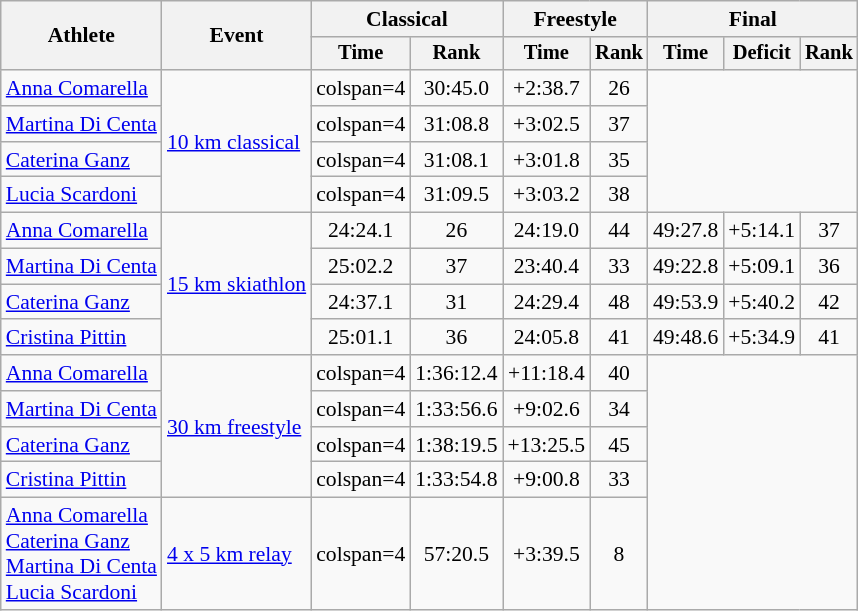<table class=wikitable style=font-size:90%;text-align:center>
<tr>
<th rowspan=2>Athlete</th>
<th rowspan=2>Event</th>
<th colspan=2>Classical</th>
<th colspan=2>Freestyle</th>
<th colspan=3>Final</th>
</tr>
<tr style="font-size: 95%">
<th>Time</th>
<th>Rank</th>
<th>Time</th>
<th>Rank</th>
<th>Time</th>
<th>Deficit</th>
<th>Rank</th>
</tr>
<tr>
<td align=left><a href='#'>Anna Comarella</a></td>
<td align=left rowspan=4><a href='#'>10 km classical</a></td>
<td>colspan=4</td>
<td>30:45.0</td>
<td>+2:38.7</td>
<td>26</td>
</tr>
<tr>
<td align=left><a href='#'>Martina Di Centa</a></td>
<td>colspan=4</td>
<td>31:08.8</td>
<td>+3:02.5</td>
<td>37</td>
</tr>
<tr>
<td align=left><a href='#'>Caterina Ganz</a></td>
<td>colspan=4</td>
<td>31:08.1</td>
<td>+3:01.8</td>
<td>35</td>
</tr>
<tr>
<td align=left><a href='#'>Lucia Scardoni</a></td>
<td>colspan=4</td>
<td>31:09.5</td>
<td>+3:03.2</td>
<td>38</td>
</tr>
<tr>
<td align=left><a href='#'>Anna Comarella</a></td>
<td align=left rowspan=4><a href='#'>15 km skiathlon</a></td>
<td>24:24.1</td>
<td>26</td>
<td>24:19.0</td>
<td>44</td>
<td>49:27.8</td>
<td>+5:14.1</td>
<td>37</td>
</tr>
<tr>
<td align=left><a href='#'>Martina Di Centa</a></td>
<td>25:02.2</td>
<td>37</td>
<td>23:40.4</td>
<td>33</td>
<td>49:22.8</td>
<td>+5:09.1</td>
<td>36</td>
</tr>
<tr>
<td align=left><a href='#'>Caterina Ganz</a></td>
<td>24:37.1</td>
<td>31</td>
<td>24:29.4</td>
<td>48</td>
<td>49:53.9</td>
<td>+5:40.2</td>
<td>42</td>
</tr>
<tr>
<td align=left><a href='#'>Cristina Pittin</a></td>
<td>25:01.1</td>
<td>36</td>
<td>24:05.8</td>
<td>41</td>
<td>49:48.6</td>
<td>+5:34.9</td>
<td>41</td>
</tr>
<tr>
<td align=left><a href='#'>Anna Comarella</a></td>
<td align=left rowspan=4><a href='#'>30 km freestyle</a></td>
<td>colspan=4</td>
<td>1:36:12.4</td>
<td>+11:18.4</td>
<td>40</td>
</tr>
<tr>
<td align=left><a href='#'>Martina Di Centa</a></td>
<td>colspan=4</td>
<td>1:33:56.6</td>
<td>+9:02.6</td>
<td>34</td>
</tr>
<tr>
<td align=left><a href='#'>Caterina Ganz</a></td>
<td>colspan=4</td>
<td>1:38:19.5</td>
<td>+13:25.5</td>
<td>45</td>
</tr>
<tr>
<td align=left><a href='#'>Cristina Pittin</a></td>
<td>colspan=4</td>
<td>1:33:54.8</td>
<td>+9:00.8</td>
<td>33</td>
</tr>
<tr>
<td align=left><a href='#'>Anna Comarella</a><br><a href='#'>Caterina Ganz</a><br><a href='#'>Martina Di Centa</a><br><a href='#'>Lucia Scardoni</a></td>
<td align=left><a href='#'>4 x 5 km relay</a></td>
<td>colspan=4 </td>
<td>57:20.5</td>
<td>+3:39.5</td>
<td>8</td>
</tr>
</table>
